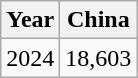<table class="wikitable">
<tr>
<th>Year</th>
<th>China</th>
</tr>
<tr>
<td>2024</td>
<td>18,603</td>
</tr>
</table>
